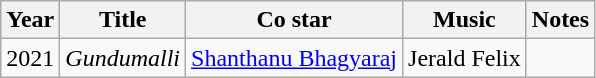<table class="wikitable">
<tr>
<th>Year</th>
<th>Title</th>
<th>Co star</th>
<th>Music</th>
<th>Notes</th>
</tr>
<tr>
<td>2021</td>
<td><em>Gundumalli</em></td>
<td><a href='#'>Shanthanu Bhagyaraj</a></td>
<td>Jerald Felix</td>
<td></td>
</tr>
</table>
